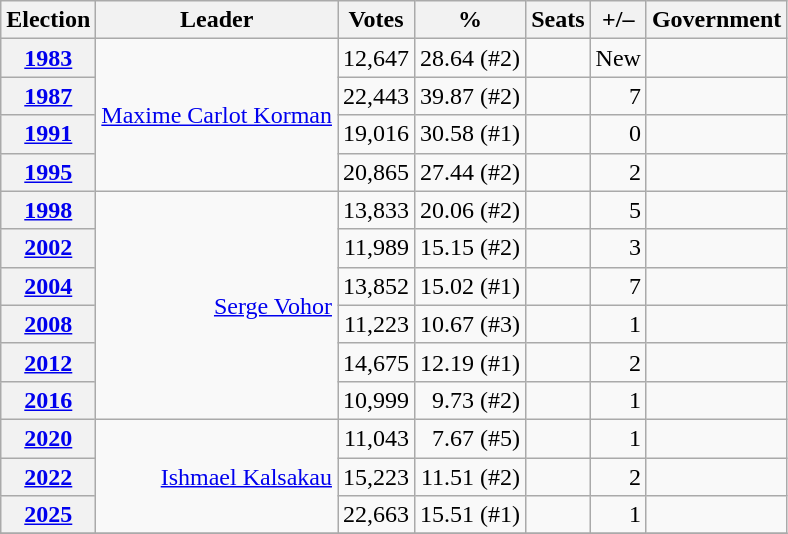<table class="wikitable" style="text-align:right">
<tr>
<th>Election</th>
<th>Leader</th>
<th>Votes</th>
<th>%</th>
<th>Seats</th>
<th>+/–</th>
<th>Government</th>
</tr>
<tr>
<th><a href='#'>1983</a></th>
<td rowspan=4><a href='#'>Maxime Carlot Korman</a></td>
<td>12,647</td>
<td>28.64 (#2)</td>
<td></td>
<td>New</td>
<td></td>
</tr>
<tr>
<th><a href='#'>1987</a></th>
<td>22,443</td>
<td>39.87 (#2)</td>
<td></td>
<td> 7</td>
<td></td>
</tr>
<tr>
<th><a href='#'>1991</a></th>
<td>19,016</td>
<td>30.58 (#1)</td>
<td></td>
<td> 0</td>
<td></td>
</tr>
<tr>
<th><a href='#'>1995</a></th>
<td>20,865</td>
<td>27.44 (#2)</td>
<td></td>
<td> 2</td>
<td></td>
</tr>
<tr>
<th><a href='#'>1998</a></th>
<td rowspan=6><a href='#'>Serge Vohor</a></td>
<td>13,833</td>
<td>20.06 (#2)</td>
<td></td>
<td> 5</td>
<td></td>
</tr>
<tr>
<th><a href='#'>2002</a></th>
<td>11,989</td>
<td>15.15 (#2)</td>
<td></td>
<td> 3</td>
<td></td>
</tr>
<tr>
<th><a href='#'>2004</a></th>
<td>13,852</td>
<td>15.02 (#1)</td>
<td></td>
<td> 7</td>
<td></td>
</tr>
<tr>
<th><a href='#'>2008</a></th>
<td>11,223</td>
<td>10.67 (#3)</td>
<td></td>
<td> 1</td>
<td></td>
</tr>
<tr>
<th><a href='#'>2012</a></th>
<td>14,675</td>
<td>12.19 (#1)</td>
<td></td>
<td> 2</td>
<td></td>
</tr>
<tr>
<th><a href='#'>2016</a></th>
<td>10,999</td>
<td>9.73 (#2)</td>
<td></td>
<td> 1</td>
<td></td>
</tr>
<tr>
<th><a href='#'>2020</a></th>
<td rowspan=3><a href='#'>Ishmael Kalsakau</a></td>
<td>11,043</td>
<td>7.67 (#5)</td>
<td></td>
<td> 1</td>
<td></td>
</tr>
<tr>
<th><a href='#'>2022</a></th>
<td>15,223</td>
<td>11.51 (#2)</td>
<td></td>
<td> 2</td>
<td></td>
</tr>
<tr>
<th><a href='#'>2025</a></th>
<td>22,663</td>
<td>15.51 (#1)</td>
<td></td>
<td> 1</td>
<td></td>
</tr>
<tr>
</tr>
</table>
